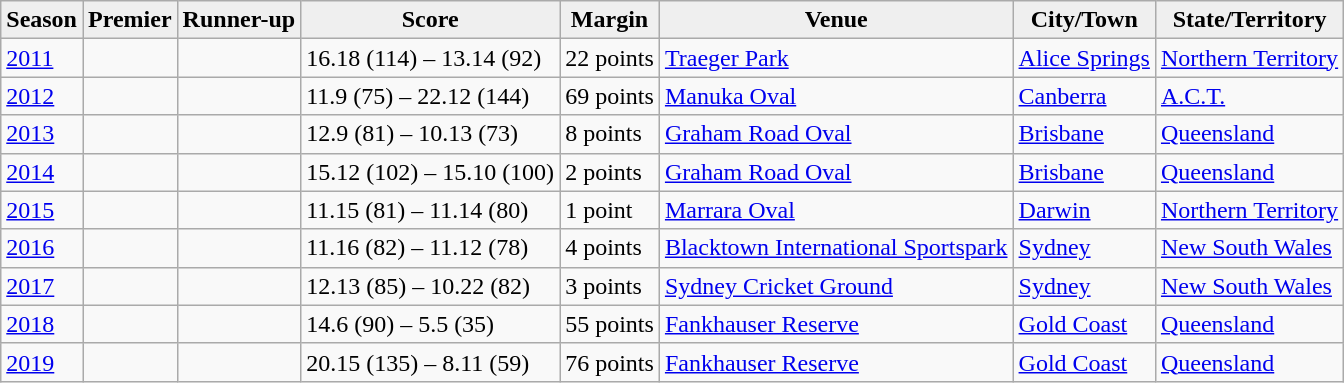<table class="wikitable">
<tr style="background:#efefef; text-align:center;">
<td><strong>Season</strong></td>
<td style="text-align:center;"><strong>Premier</strong></td>
<td style="text-align:center;"><strong>Runner-up</strong></td>
<td style="text-align:center;"><strong>Score</strong></td>
<td style="text-align:center;"><strong>Margin</strong></td>
<td style="text-align:center;"><strong>Venue</strong></td>
<td style="text-align:center;"><strong>City/Town</strong></td>
<td style="text-align:center;"><strong>State/Territory</strong></td>
</tr>
<tr>
<td><a href='#'>2011</a></td>
<td></td>
<td></td>
<td>16.18 (114) – 13.14 (92)</td>
<td>22 points</td>
<td><a href='#'>Traeger Park</a></td>
<td><a href='#'>Alice Springs</a></td>
<td><a href='#'>Northern Territory</a></td>
</tr>
<tr>
<td><a href='#'>2012</a></td>
<td></td>
<td></td>
<td>11.9 (75) – 22.12 (144)</td>
<td>69 points</td>
<td><a href='#'>Manuka Oval</a></td>
<td><a href='#'>Canberra</a></td>
<td><a href='#'>A.C.T.</a></td>
</tr>
<tr>
<td><a href='#'>2013</a></td>
<td></td>
<td></td>
<td>12.9 (81) – 10.13 (73)</td>
<td>8 points</td>
<td><a href='#'>Graham Road Oval</a></td>
<td><a href='#'>Brisbane</a></td>
<td><a href='#'>Queensland</a></td>
</tr>
<tr>
<td><a href='#'>2014</a></td>
<td></td>
<td></td>
<td>15.12 (102) – 15.10 (100)</td>
<td>2 points</td>
<td><a href='#'>Graham Road Oval</a></td>
<td><a href='#'>Brisbane</a></td>
<td><a href='#'>Queensland</a></td>
</tr>
<tr>
<td><a href='#'>2015</a></td>
<td></td>
<td></td>
<td>11.15 (81) – 11.14 (80)</td>
<td>1 point</td>
<td><a href='#'>Marrara Oval</a></td>
<td><a href='#'>Darwin</a></td>
<td><a href='#'>Northern Territory</a></td>
</tr>
<tr>
<td><a href='#'>2016</a></td>
<td></td>
<td></td>
<td>11.16 (82) – 11.12 (78)</td>
<td>4 points</td>
<td><a href='#'>Blacktown International Sportspark</a></td>
<td><a href='#'>Sydney</a></td>
<td><a href='#'>New South Wales</a></td>
</tr>
<tr>
<td><a href='#'>2017</a></td>
<td></td>
<td></td>
<td>12.13 (85) – 10.22 (82)</td>
<td>3 points</td>
<td><a href='#'>Sydney Cricket Ground</a></td>
<td><a href='#'>Sydney</a></td>
<td><a href='#'>New South Wales</a></td>
</tr>
<tr>
<td><a href='#'>2018</a></td>
<td></td>
<td></td>
<td>14.6 (90) – 5.5 (35)</td>
<td>55 points</td>
<td><a href='#'>Fankhauser Reserve</a></td>
<td><a href='#'>Gold Coast</a></td>
<td><a href='#'>Queensland</a></td>
</tr>
<tr>
<td><a href='#'>2019</a></td>
<td></td>
<td></td>
<td>20.15 (135) – 8.11 (59)</td>
<td>76 points</td>
<td><a href='#'>Fankhauser Reserve</a></td>
<td><a href='#'>Gold Coast</a></td>
<td><a href='#'>Queensland</a></td>
</tr>
</table>
